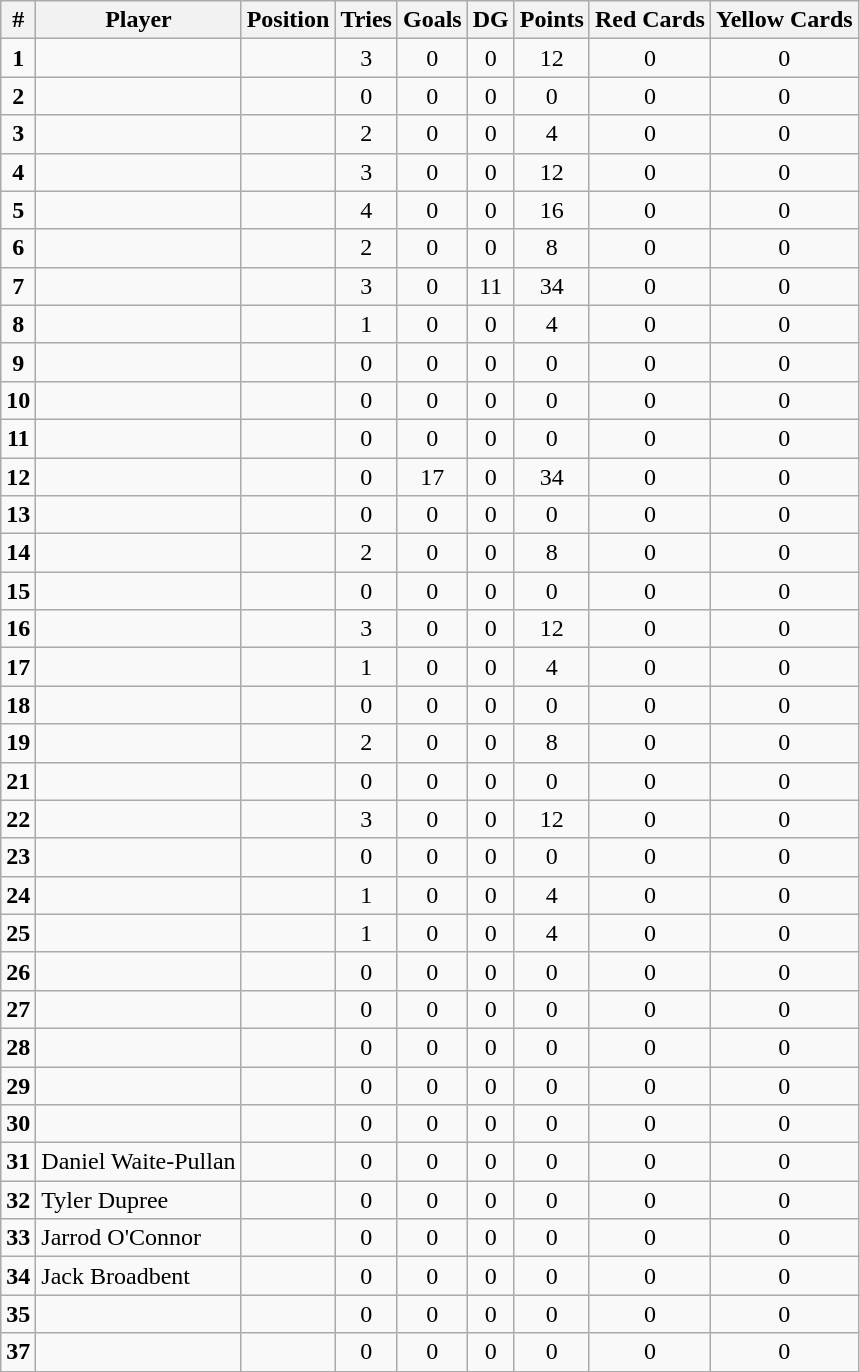<table class="wikitable sortable" style="text-align:center;">
<tr>
<th>#</th>
<th>Player</th>
<th>Position</th>
<th>Tries</th>
<th>Goals</th>
<th>DG</th>
<th>Points</th>
<th> Red Cards</th>
<th> Yellow Cards</th>
</tr>
<tr>
<td><strong>1</strong></td>
<td style="text-align:left;"></td>
<td></td>
<td>3</td>
<td>0</td>
<td>0</td>
<td>12</td>
<td>0</td>
<td>0</td>
</tr>
<tr>
<td><strong>2</strong></td>
<td style="text-align:left;"></td>
<td></td>
<td>0</td>
<td>0</td>
<td>0</td>
<td>0</td>
<td>0</td>
<td>0</td>
</tr>
<tr>
<td><strong>3</strong></td>
<td style="text-align:left;"></td>
<td></td>
<td>2</td>
<td>0</td>
<td>0</td>
<td>4</td>
<td>0</td>
<td>0</td>
</tr>
<tr>
<td><strong>4</strong></td>
<td style="text-align:left;"></td>
<td></td>
<td>3</td>
<td>0</td>
<td>0</td>
<td>12</td>
<td>0</td>
<td>0</td>
</tr>
<tr>
<td><strong>5</strong></td>
<td style="text-align:left;"></td>
<td></td>
<td>4</td>
<td>0</td>
<td>0</td>
<td>16</td>
<td>0</td>
<td>0</td>
</tr>
<tr>
<td><strong>6</strong></td>
<td style="text-align:left;"></td>
<td></td>
<td>2</td>
<td>0</td>
<td>0</td>
<td>8</td>
<td>0</td>
<td>0</td>
</tr>
<tr>
<td><strong>7</strong></td>
<td style="text-align:left;"></td>
<td></td>
<td>3</td>
<td>0</td>
<td>11</td>
<td>34</td>
<td>0</td>
<td>0</td>
</tr>
<tr>
<td><strong>8</strong></td>
<td style="text-align:left;"></td>
<td></td>
<td>1</td>
<td>0</td>
<td>0</td>
<td>4</td>
<td>0</td>
<td>0</td>
</tr>
<tr>
<td><strong>9</strong></td>
<td style="text-align:left;"></td>
<td></td>
<td>0</td>
<td>0</td>
<td>0</td>
<td>0</td>
<td>0</td>
<td>0</td>
</tr>
<tr>
<td><strong>10</strong></td>
<td style="text-align:left;"></td>
<td></td>
<td>0</td>
<td>0</td>
<td>0</td>
<td>0</td>
<td>0</td>
<td>0</td>
</tr>
<tr>
<td><strong>11</strong></td>
<td style="text-align:left;"></td>
<td></td>
<td>0</td>
<td>0</td>
<td>0</td>
<td>0</td>
<td>0</td>
<td>0</td>
</tr>
<tr>
<td><strong>12</strong></td>
<td style="text-align:left;"></td>
<td></td>
<td>0</td>
<td>17</td>
<td>0</td>
<td>34</td>
<td>0</td>
<td>0</td>
</tr>
<tr>
<td><strong>13</strong></td>
<td style="text-align:left;"></td>
<td></td>
<td>0</td>
<td>0</td>
<td>0</td>
<td>0</td>
<td>0</td>
<td>0</td>
</tr>
<tr>
<td><strong>14</strong></td>
<td style="text-align:left;"></td>
<td></td>
<td>2</td>
<td>0</td>
<td>0</td>
<td>8</td>
<td>0</td>
<td>0</td>
</tr>
<tr>
<td><strong>15</strong></td>
<td style="text-align:left;"></td>
<td></td>
<td>0</td>
<td>0</td>
<td>0</td>
<td>0</td>
<td>0</td>
<td>0</td>
</tr>
<tr>
<td><strong>16</strong></td>
<td style="text-align:left;"></td>
<td></td>
<td>3</td>
<td>0</td>
<td>0</td>
<td>12</td>
<td>0</td>
<td>0</td>
</tr>
<tr>
<td><strong>17</strong></td>
<td style="text-align:left;"></td>
<td></td>
<td>1</td>
<td>0</td>
<td>0</td>
<td>4</td>
<td>0</td>
<td>0</td>
</tr>
<tr>
<td><strong>18</strong></td>
<td style="text-align:left;"></td>
<td></td>
<td>0</td>
<td>0</td>
<td>0</td>
<td>0</td>
<td>0</td>
<td>0</td>
</tr>
<tr>
<td><strong>19</strong></td>
<td style="text-align:left;"></td>
<td></td>
<td>2</td>
<td>0</td>
<td>0</td>
<td>8</td>
<td>0</td>
<td>0</td>
</tr>
<tr>
<td><strong>21</strong></td>
<td style="text-align:left;"></td>
<td></td>
<td>0</td>
<td>0</td>
<td>0</td>
<td>0</td>
<td>0</td>
<td>0</td>
</tr>
<tr>
<td><strong>22</strong></td>
<td style="text-align:left;"></td>
<td></td>
<td>3</td>
<td>0</td>
<td>0</td>
<td>12</td>
<td>0</td>
<td>0</td>
</tr>
<tr>
<td><strong>23</strong></td>
<td style="text-align:left;"></td>
<td></td>
<td>0</td>
<td>0</td>
<td>0</td>
<td>0</td>
<td>0</td>
<td>0</td>
</tr>
<tr>
<td><strong>24</strong></td>
<td style="text-align:left;"></td>
<td></td>
<td>1</td>
<td>0</td>
<td>0</td>
<td>4</td>
<td>0</td>
<td>0</td>
</tr>
<tr>
<td><strong>25</strong></td>
<td style="text-align:left;"></td>
<td></td>
<td>1</td>
<td>0</td>
<td>0</td>
<td>4</td>
<td>0</td>
<td>0</td>
</tr>
<tr>
<td><strong>26</strong></td>
<td style="text-align:left;"></td>
<td></td>
<td>0</td>
<td>0</td>
<td>0</td>
<td>0</td>
<td>0</td>
<td>0</td>
</tr>
<tr>
<td><strong>27</strong></td>
<td style="text-align:left;"></td>
<td></td>
<td>0</td>
<td>0</td>
<td>0</td>
<td>0</td>
<td>0</td>
<td>0</td>
</tr>
<tr>
<td><strong>28</strong></td>
<td style="text-align:left;"></td>
<td></td>
<td>0</td>
<td>0</td>
<td>0</td>
<td>0</td>
<td>0</td>
<td>0</td>
</tr>
<tr>
<td><strong>29</strong></td>
<td style="text-align:left;"></td>
<td></td>
<td>0</td>
<td>0</td>
<td>0</td>
<td>0</td>
<td>0</td>
<td>0</td>
</tr>
<tr>
<td><strong>30</strong></td>
<td style="text-align:left;"></td>
<td></td>
<td>0</td>
<td>0</td>
<td>0</td>
<td>0</td>
<td>0</td>
<td>0</td>
</tr>
<tr>
<td><strong>31</strong></td>
<td style="text-align:left;">Daniel Waite-Pullan</td>
<td></td>
<td>0</td>
<td>0</td>
<td>0</td>
<td>0</td>
<td>0</td>
<td>0</td>
</tr>
<tr>
<td><strong>32</strong></td>
<td style="text-align:left;">Tyler Dupree</td>
<td></td>
<td>0</td>
<td>0</td>
<td>0</td>
<td>0</td>
<td>0</td>
<td>0</td>
</tr>
<tr>
<td><strong>33</strong></td>
<td style="text-align:left;">Jarrod O'Connor</td>
<td></td>
<td>0</td>
<td>0</td>
<td>0</td>
<td>0</td>
<td>0</td>
<td>0</td>
</tr>
<tr>
<td><strong>34</strong></td>
<td style="text-align:left;">Jack Broadbent</td>
<td></td>
<td>0</td>
<td>0</td>
<td>0</td>
<td>0</td>
<td>0</td>
<td>0</td>
</tr>
<tr>
<td><strong>35</strong></td>
<td style="text-align:left;"></td>
<td></td>
<td>0</td>
<td>0</td>
<td>0</td>
<td>0</td>
<td>0</td>
<td>0</td>
</tr>
<tr>
<td><strong>37</strong></td>
<td style="text-align:left;"></td>
<td></td>
<td>0</td>
<td>0</td>
<td>0</td>
<td>0</td>
<td>0</td>
<td>0</td>
</tr>
<tr>
</tr>
</table>
